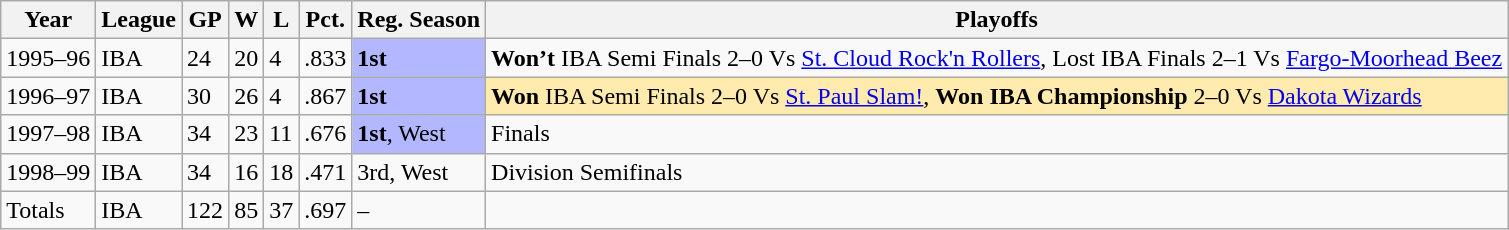<table class="wikitable">
<tr>
<th>Year</th>
<th>League</th>
<th>GP</th>
<th>W</th>
<th>L</th>
<th>Pct.</th>
<th>Reg. Season</th>
<th>Playoffs</th>
</tr>
<tr>
<td>1995–96</td>
<td>IBA</td>
<td>24</td>
<td>20</td>
<td>4</td>
<td>.833</td>
<td bgcolor="B3B7FF"><strong>1st</strong></td>
<td><strong>Won’t</strong> IBA Semi Finals 2–0 Vs <a href='#'>St. Cloud Rock'n Rollers</a>, Lost IBA Finals 2–1 Vs <a href='#'>Fargo-Moorhead Beez</a></td>
</tr>
<tr>
<td>1996–97</td>
<td>IBA</td>
<td>30</td>
<td>26</td>
<td>4</td>
<td>.867</td>
<td bgcolor="B3B7FF"><strong>1st</strong></td>
<td bgcolor="FFEBAD"><strong>Won</strong> IBA Semi Finals 2–0 Vs <a href='#'>St. Paul Slam!</a>, <strong>Won IBA Championship</strong> 2–0 Vs <a href='#'>Dakota Wizards</a></td>
</tr>
<tr>
<td>1997–98</td>
<td>IBA</td>
<td>34</td>
<td>23</td>
<td>11</td>
<td>.676</td>
<td bgcolor="B3B7FF"><strong>1st</strong>, West</td>
<td>Finals</td>
</tr>
<tr>
<td>1998–99</td>
<td>IBA</td>
<td>34</td>
<td>16</td>
<td>18</td>
<td>.471</td>
<td>3rd, West</td>
<td>Division Semifinals</td>
</tr>
<tr>
<td>Totals</td>
<td>IBA</td>
<td>122</td>
<td>85</td>
<td>37</td>
<td>.697</td>
<td>–</td>
<td></td>
</tr>
</table>
